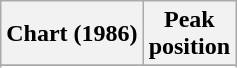<table class="wikitable sortable plainrowheaders" style="text-align:centre">
<tr>
<th scope=col>Chart (1986)</th>
<th scope=col>Peak<br>position</th>
</tr>
<tr>
</tr>
<tr>
</tr>
<tr>
</tr>
<tr>
</tr>
</table>
